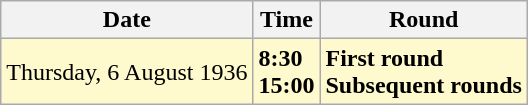<table class="wikitable">
<tr>
<th>Date</th>
<th>Time</th>
<th>Round</th>
</tr>
<tr style=background:lemonchiffon>
<td>Thursday, 6 August 1936</td>
<td><strong>8:30</strong><br><strong>15:00</strong></td>
<td><strong>First round</strong><br><strong>Subsequent rounds</strong></td>
</tr>
</table>
